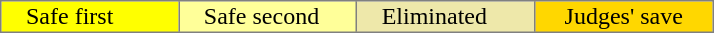<table border="2" style="margin: 1em auto; border:1px solid gray; border-collapse:collapse;">
<tr>
<td style="background:#FFFF00; padding-left: 1em;" width="20%">Safe first</td>
<td style="background:#FFFF99; padding-left: 1em;" width="20%">Safe second</td>
<td bgcolor="palegoldenrod" style="padding-left: 1em;" width="20%">Eliminated</td>
<td style="background:gold; text-align:center;" width="20%">Judges' save</td>
</tr>
</table>
